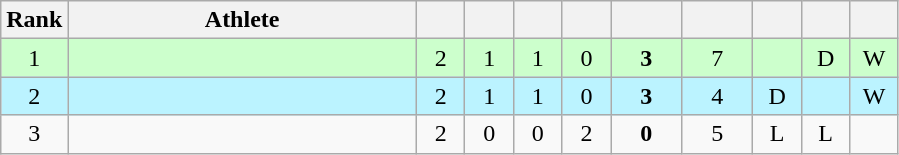<table class="wikitable" style="text-align: center;">
<tr>
<th width=25>Rank</th>
<th width=225>Athlete</th>
<th width=25></th>
<th width=25></th>
<th width=25></th>
<th width=25></th>
<th width=40></th>
<th width=40></th>
<th width=25></th>
<th width=25></th>
<th width=25></th>
</tr>
<tr bgcolor=ccffcc>
<td>1</td>
<td align=left></td>
<td>2</td>
<td>1</td>
<td>1</td>
<td>0</td>
<td><strong>3</strong></td>
<td>7</td>
<td></td>
<td>D</td>
<td>W</td>
</tr>
<tr bgcolor=bbf3ff>
<td>2</td>
<td align=left></td>
<td>2</td>
<td>1</td>
<td>1</td>
<td>0</td>
<td><strong>3</strong></td>
<td>4</td>
<td>D</td>
<td></td>
<td>W</td>
</tr>
<tr>
<td>3</td>
<td align=left></td>
<td>2</td>
<td>0</td>
<td>0</td>
<td>2</td>
<td><strong>0</strong></td>
<td>5</td>
<td>L</td>
<td>L</td>
<td></td>
</tr>
</table>
